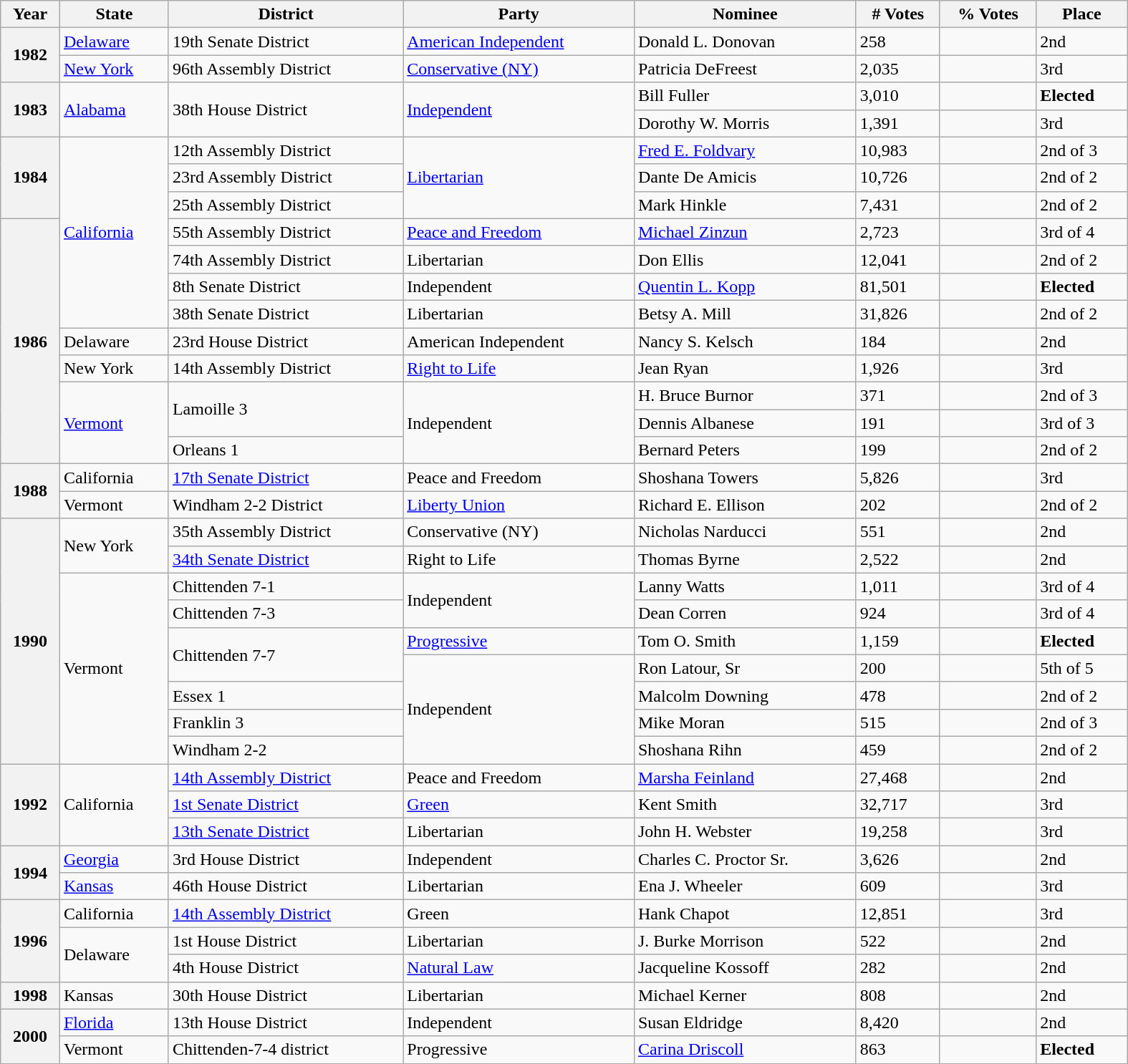<table class="wikitable sortable" style="width:1050px">
<tr>
<th>Year</th>
<th>State</th>
<th>District</th>
<th>Party</th>
<th>Nominee</th>
<th># Votes</th>
<th>% Votes</th>
<th>Place</th>
</tr>
<tr>
<th rowspan="2">1982</th>
<td><a href='#'>Delaware</a></td>
<td>19th Senate District</td>
<td><a href='#'>American Independent</a></td>
<td>Donald L. Donovan</td>
<td>258</td>
<td></td>
<td>2nd</td>
</tr>
<tr>
<td><a href='#'>New York</a></td>
<td>96th Assembly District</td>
<td><a href='#'>Conservative (NY)</a></td>
<td>Patricia DeFreest</td>
<td>2,035</td>
<td></td>
<td>3rd</td>
</tr>
<tr>
<th rowspan="2">1983</th>
<td rowspan="2"><a href='#'>Alabama</a></td>
<td rowspan="2">38th House District</td>
<td rowspan="2"><a href='#'>Independent</a></td>
<td>Bill Fuller</td>
<td>3,010</td>
<td></td>
<td><strong>Elected</strong></td>
</tr>
<tr>
<td>Dorothy W. Morris</td>
<td>1,391</td>
<td></td>
<td>3rd</td>
</tr>
<tr>
<th rowspan="3">1984</th>
<td rowspan="7"><a href='#'>California</a></td>
<td>12th Assembly District</td>
<td rowspan="3"><a href='#'>Libertarian</a></td>
<td><a href='#'>Fred E. Foldvary</a></td>
<td>10,983</td>
<td></td>
<td>2nd of 3</td>
</tr>
<tr>
<td>23rd Assembly District</td>
<td>Dante De Amicis</td>
<td>10,726</td>
<td></td>
<td>2nd of 2</td>
</tr>
<tr>
<td>25th Assembly District</td>
<td>Mark Hinkle</td>
<td>7,431</td>
<td></td>
<td>2nd of 2</td>
</tr>
<tr>
<th rowspan="9">1986</th>
<td>55th Assembly District</td>
<td><a href='#'>Peace and Freedom</a></td>
<td><a href='#'>Michael Zinzun</a></td>
<td>2,723</td>
<td></td>
<td>3rd of 4</td>
</tr>
<tr>
<td>74th Assembly District</td>
<td>Libertarian</td>
<td>Don Ellis</td>
<td>12,041</td>
<td></td>
<td>2nd of 2</td>
</tr>
<tr>
<td>8th Senate District</td>
<td>Independent</td>
<td><a href='#'>Quentin L. Kopp</a></td>
<td>81,501</td>
<td></td>
<td><strong>Elected</strong></td>
</tr>
<tr>
<td>38th Senate District</td>
<td>Libertarian</td>
<td>Betsy A. Mill</td>
<td>31,826</td>
<td></td>
<td>2nd of 2</td>
</tr>
<tr>
<td>Delaware</td>
<td>23rd House District</td>
<td>American Independent</td>
<td>Nancy S. Kelsch</td>
<td>184</td>
<td></td>
<td>2nd</td>
</tr>
<tr>
<td>New York</td>
<td>14th Assembly District</td>
<td><a href='#'>Right to Life</a></td>
<td>Jean Ryan</td>
<td>1,926</td>
<td></td>
<td>3rd</td>
</tr>
<tr>
<td rowspan="3"><a href='#'>Vermont</a></td>
<td rowspan="2">Lamoille 3</td>
<td rowspan="3">Independent</td>
<td>H. Bruce Burnor</td>
<td>371</td>
<td></td>
<td>2nd of 3</td>
</tr>
<tr>
<td>Dennis Albanese</td>
<td>191</td>
<td></td>
<td>3rd of 3</td>
</tr>
<tr>
<td>Orleans 1</td>
<td>Bernard Peters</td>
<td>199</td>
<td></td>
<td>2nd of 2</td>
</tr>
<tr>
<th rowspan="2">1988</th>
<td>California</td>
<td><a href='#'>17th Senate District</a></td>
<td>Peace and Freedom</td>
<td>Shoshana Towers</td>
<td>5,826</td>
<td></td>
<td>3rd</td>
</tr>
<tr>
<td>Vermont</td>
<td>Windham 2-2 District</td>
<td><a href='#'>Liberty Union</a></td>
<td>Richard E. Ellison</td>
<td>202</td>
<td></td>
<td>2nd of 2</td>
</tr>
<tr>
<th rowspan="9">1990</th>
<td rowspan="2">New York</td>
<td>35th Assembly District</td>
<td>Conservative (NY)</td>
<td>Nicholas Narducci</td>
<td>551</td>
<td></td>
<td>2nd</td>
</tr>
<tr>
<td><a href='#'>34th Senate District</a></td>
<td>Right to Life</td>
<td>Thomas Byrne</td>
<td>2,522</td>
<td></td>
<td>2nd</td>
</tr>
<tr>
<td rowspan="7">Vermont</td>
<td>Chittenden 7-1</td>
<td rowspan="2">Independent</td>
<td>Lanny Watts</td>
<td>1,011</td>
<td></td>
<td>3rd of 4</td>
</tr>
<tr>
<td>Chittenden 7-3</td>
<td>Dean Corren</td>
<td>924</td>
<td></td>
<td>3rd of 4</td>
</tr>
<tr>
<td rowspan="2">Chittenden 7-7</td>
<td><a href='#'>Progressive</a></td>
<td>Tom O. Smith</td>
<td>1,159</td>
<td></td>
<td><strong>Elected</strong></td>
</tr>
<tr>
<td rowspan="4">Independent</td>
<td>Ron Latour, Sr</td>
<td>200</td>
<td></td>
<td>5th of 5</td>
</tr>
<tr>
<td>Essex 1</td>
<td>Malcolm Downing</td>
<td>478</td>
<td></td>
<td>2nd of 2</td>
</tr>
<tr>
<td>Franklin 3</td>
<td>Mike Moran</td>
<td>515</td>
<td></td>
<td>2nd of 3</td>
</tr>
<tr>
<td>Windham 2-2</td>
<td>Shoshana Rihn</td>
<td>459</td>
<td></td>
<td>2nd of 2</td>
</tr>
<tr>
<th rowspan="3">1992</th>
<td rowspan="3">California</td>
<td><a href='#'>14th Assembly District</a></td>
<td>Peace and Freedom</td>
<td><a href='#'>Marsha Feinland</a></td>
<td>27,468</td>
<td></td>
<td>2nd</td>
</tr>
<tr>
<td><a href='#'>1st Senate District</a></td>
<td><a href='#'>Green</a></td>
<td>Kent Smith</td>
<td>32,717</td>
<td></td>
<td>3rd</td>
</tr>
<tr>
<td><a href='#'>13th Senate District</a></td>
<td>Libertarian</td>
<td>John H. Webster</td>
<td>19,258</td>
<td></td>
<td>3rd</td>
</tr>
<tr>
<th rowspan="2">1994</th>
<td><a href='#'>Georgia</a></td>
<td>3rd House District</td>
<td>Independent</td>
<td>Charles C. Proctor Sr.</td>
<td>3,626</td>
<td></td>
<td>2nd</td>
</tr>
<tr>
<td><a href='#'>Kansas</a></td>
<td>46th House District</td>
<td>Libertarian</td>
<td>Ena J. Wheeler</td>
<td>609</td>
<td></td>
<td>3rd</td>
</tr>
<tr>
<th rowspan="3">1996</th>
<td>California</td>
<td><a href='#'>14th Assembly District</a></td>
<td>Green</td>
<td>Hank Chapot</td>
<td>12,851</td>
<td></td>
<td>3rd</td>
</tr>
<tr>
<td rowspan="2">Delaware</td>
<td>1st House District</td>
<td>Libertarian</td>
<td>J. Burke Morrison</td>
<td>522</td>
<td></td>
<td>2nd</td>
</tr>
<tr>
<td>4th House District</td>
<td><a href='#'>Natural Law</a></td>
<td>Jacqueline Kossoff</td>
<td>282</td>
<td></td>
<td>2nd</td>
</tr>
<tr>
<th>1998</th>
<td>Kansas</td>
<td>30th House District</td>
<td>Libertarian</td>
<td>Michael Kerner</td>
<td>808</td>
<td></td>
<td>2nd</td>
</tr>
<tr>
<th rowspan="3">2000</th>
<td><a href='#'>Florida</a></td>
<td>13th House District</td>
<td>Independent</td>
<td>Susan Eldridge</td>
<td>8,420</td>
<td></td>
<td>2nd</td>
</tr>
<tr>
<td>Vermont</td>
<td>Chittenden-7-4 district</td>
<td>Progressive</td>
<td><a href='#'>Carina Driscoll</a></td>
<td>863</td>
<td></td>
<td><strong>Elected</strong></td>
</tr>
</table>
